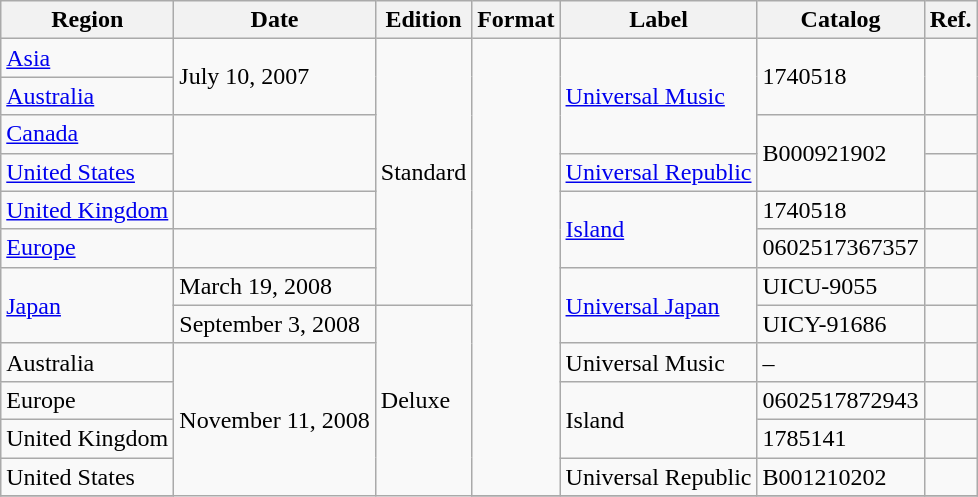<table class="wikitable">
<tr>
<th>Region</th>
<th>Date</th>
<th>Edition</th>
<th>Format</th>
<th>Label</th>
<th>Catalog</th>
<th>Ref.</th>
</tr>
<tr>
<td><a href='#'>Asia</a></td>
<td rowspan="2">July 10, 2007</td>
<td rowspan="7">Standard</td>
<td rowspan="12"></td>
<td rowspan="3"><a href='#'>Universal Music</a></td>
<td rowspan="2">1740518</td>
<td rowspan="2"></td>
</tr>
<tr>
<td><a href='#'>Australia</a></td>
</tr>
<tr>
<td><a href='#'>Canada</a></td>
<td rowspan="2"></td>
<td rowspan="2">B000921902</td>
<td></td>
</tr>
<tr>
<td><a href='#'>United States</a></td>
<td><a href='#'>Universal Republic</a></td>
<td></td>
</tr>
<tr>
<td><a href='#'>United Kingdom</a></td>
<td></td>
<td rowspan="2"><a href='#'>Island</a></td>
<td>1740518</td>
<td></td>
</tr>
<tr>
<td><a href='#'>Europe</a></td>
<td></td>
<td>0602517367357</td>
<td></td>
</tr>
<tr>
<td rowspan="2"><a href='#'>Japan</a></td>
<td>March 19, 2008</td>
<td rowspan="2"><a href='#'>Universal Japan</a></td>
<td>UICU-9055</td>
<td></td>
</tr>
<tr>
<td>September 3, 2008</td>
<td rowspan="7">Deluxe</td>
<td>UICY-91686</td>
<td></td>
</tr>
<tr>
<td>Australia</td>
<td rowspan="6">November 11, 2008</td>
<td>Universal Music</td>
<td>–</td>
<td></td>
</tr>
<tr>
<td>Europe</td>
<td rowspan="2">Island</td>
<td>0602517872943</td>
<td></td>
</tr>
<tr>
<td>United Kingdom</td>
<td>1785141</td>
<td></td>
</tr>
<tr>
<td>United States</td>
<td>Universal Republic</td>
<td>B001210202</td>
<td></td>
</tr>
<tr>
</tr>
</table>
